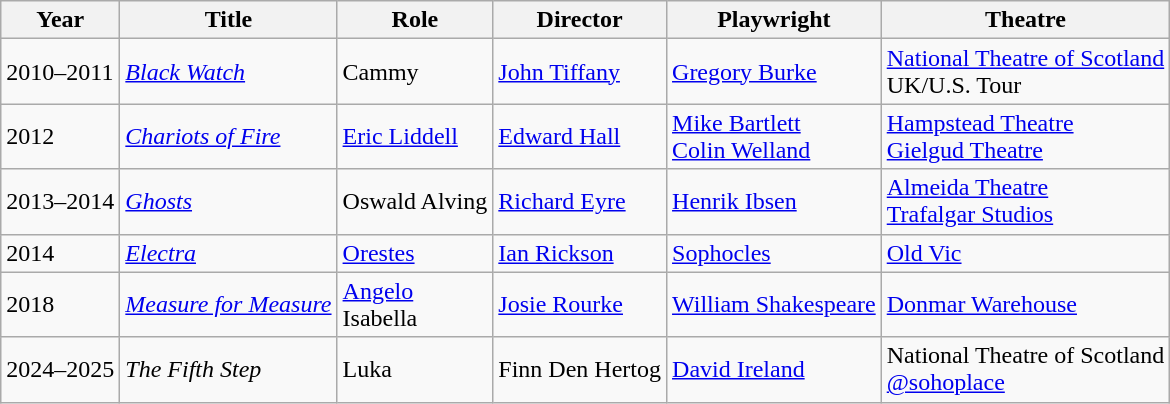<table class="wikitable">
<tr>
<th>Year</th>
<th>Title</th>
<th>Role</th>
<th>Director</th>
<th>Playwright</th>
<th>Theatre</th>
</tr>
<tr>
<td>2010–2011</td>
<td><em><a href='#'>Black Watch</a></em></td>
<td>Cammy</td>
<td><a href='#'>John Tiffany</a></td>
<td><a href='#'>Gregory Burke</a></td>
<td><a href='#'>National Theatre of Scotland</a><br> UK/U.S. Tour</td>
</tr>
<tr>
<td>2012</td>
<td><em><a href='#'>Chariots of Fire</a></em></td>
<td><a href='#'>Eric Liddell</a></td>
<td><a href='#'>Edward Hall</a></td>
<td><a href='#'>Mike Bartlett</a><br> <a href='#'>Colin Welland</a></td>
<td><a href='#'>Hampstead Theatre</a><br> <a href='#'>Gielgud Theatre</a></td>
</tr>
<tr>
<td>2013–2014</td>
<td><em><a href='#'>Ghosts</a></em></td>
<td>Oswald Alving</td>
<td><a href='#'>Richard Eyre</a></td>
<td><a href='#'>Henrik Ibsen</a></td>
<td><a href='#'>Almeida Theatre</a><br> <a href='#'>Trafalgar Studios</a></td>
</tr>
<tr>
<td>2014</td>
<td><em><a href='#'>Electra</a></em></td>
<td><a href='#'>Orestes</a></td>
<td><a href='#'>Ian Rickson</a></td>
<td><a href='#'>Sophocles</a></td>
<td><a href='#'>Old Vic</a></td>
</tr>
<tr>
<td>2018</td>
<td><em><a href='#'>Measure for Measure</a></em></td>
<td><a href='#'>Angelo</a><br> Isabella</td>
<td><a href='#'>Josie Rourke</a></td>
<td><a href='#'>William Shakespeare</a></td>
<td><a href='#'>Donmar Warehouse</a></td>
</tr>
<tr>
<td>2024–2025</td>
<td><em>The Fifth Step</em></td>
<td>Luka</td>
<td>Finn Den Hertog</td>
<td><a href='#'>David Ireland</a></td>
<td>National Theatre of Scotland<br> <a href='#'>@sohoplace</a></td>
</tr>
</table>
